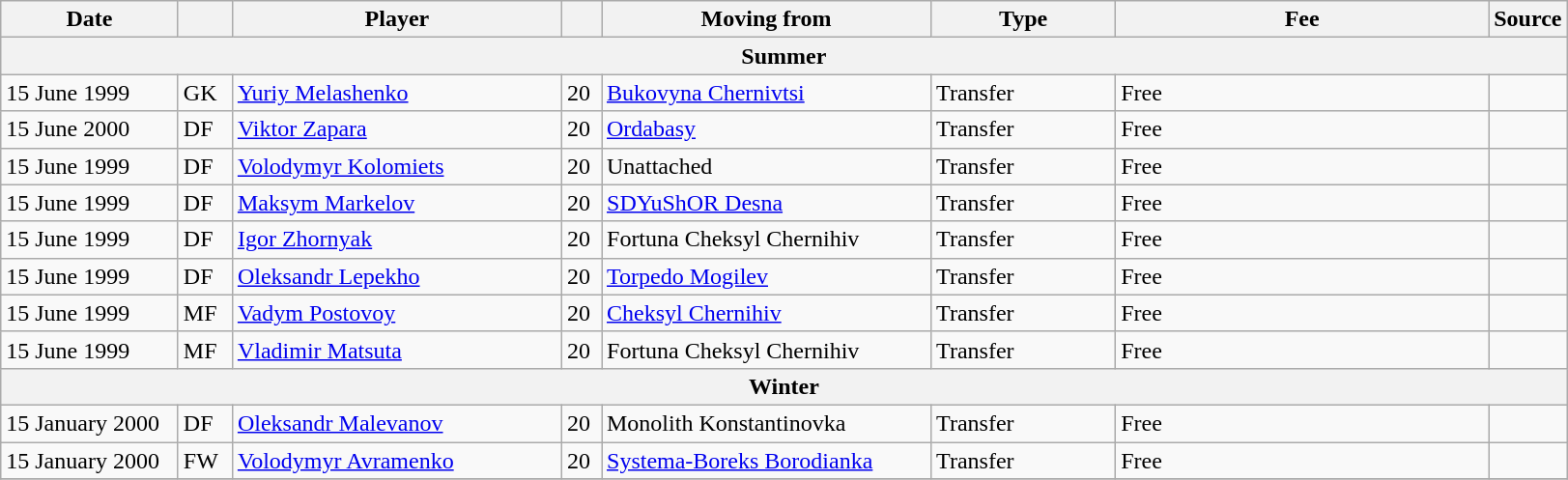<table class="wikitable sortable">
<tr>
<th style="width:115px;">Date</th>
<th style="width:30px;"></th>
<th style="width:220px;">Player</th>
<th style="width:20px;"></th>
<th style="width:220px;">Moving from</th>
<th style="width:120px;" class="unsortable">Type</th>
<th style="width:250px;" class="unsortable">Fee</th>
<th style="width:20px;">Source</th>
</tr>
<tr>
<th colspan=8>Summer</th>
</tr>
<tr>
<td>15 June 1999</td>
<td>GK</td>
<td> <a href='#'>Yuriy Melashenko</a></td>
<td>20</td>
<td> <a href='#'>Bukovyna Chernivtsi</a></td>
<td>Transfer</td>
<td>Free</td>
<td></td>
</tr>
<tr>
<td>15 June 2000</td>
<td>DF</td>
<td> <a href='#'>Viktor Zapara</a></td>
<td>20</td>
<td> <a href='#'>Ordabasy</a></td>
<td>Transfer</td>
<td>Free</td>
<td></td>
</tr>
<tr>
<td>15 June 1999</td>
<td>DF</td>
<td> <a href='#'>Volodymyr Kolomiets</a></td>
<td>20</td>
<td>Unattached</td>
<td>Transfer</td>
<td>Free</td>
<td></td>
</tr>
<tr>
<td>15 June 1999</td>
<td>DF</td>
<td> <a href='#'>Maksym Markelov</a></td>
<td>20</td>
<td> <a href='#'>SDYuShOR Desna</a></td>
<td>Transfer</td>
<td>Free</td>
<td></td>
</tr>
<tr>
<td>15 June 1999</td>
<td>DF</td>
<td> <a href='#'>Igor Zhornyak</a></td>
<td>20</td>
<td> Fortuna Cheksyl Chernihiv</td>
<td>Transfer</td>
<td>Free</td>
<td></td>
</tr>
<tr>
<td>15 June 1999</td>
<td>DF</td>
<td> <a href='#'>Oleksandr Lepekho</a></td>
<td>20</td>
<td> <a href='#'>Torpedo Mogilev</a></td>
<td>Transfer</td>
<td>Free</td>
<td></td>
</tr>
<tr>
<td>15 June 1999</td>
<td>MF</td>
<td> <a href='#'>Vadym Postovoy</a></td>
<td>20</td>
<td> <a href='#'>Cheksyl Chernihiv</a></td>
<td>Transfer</td>
<td>Free</td>
<td></td>
</tr>
<tr>
<td>15 June 1999</td>
<td>MF</td>
<td> <a href='#'>Vladimir Matsuta</a></td>
<td>20</td>
<td> Fortuna Cheksyl Chernihiv</td>
<td>Transfer</td>
<td>Free</td>
<td></td>
</tr>
<tr>
<th colspan=8>Winter</th>
</tr>
<tr>
<td>15 January 2000</td>
<td>DF</td>
<td> <a href='#'>Oleksandr Malevanov</a></td>
<td>20</td>
<td> Monolith Konstantinovka</td>
<td>Transfer</td>
<td>Free</td>
<td></td>
</tr>
<tr>
<td>15 January 2000</td>
<td>FW</td>
<td> <a href='#'>Volodymyr Avramenko</a></td>
<td>20</td>
<td> <a href='#'>Systema-Boreks Borodianka</a></td>
<td>Transfer</td>
<td>Free</td>
<td></td>
</tr>
<tr>
</tr>
</table>
